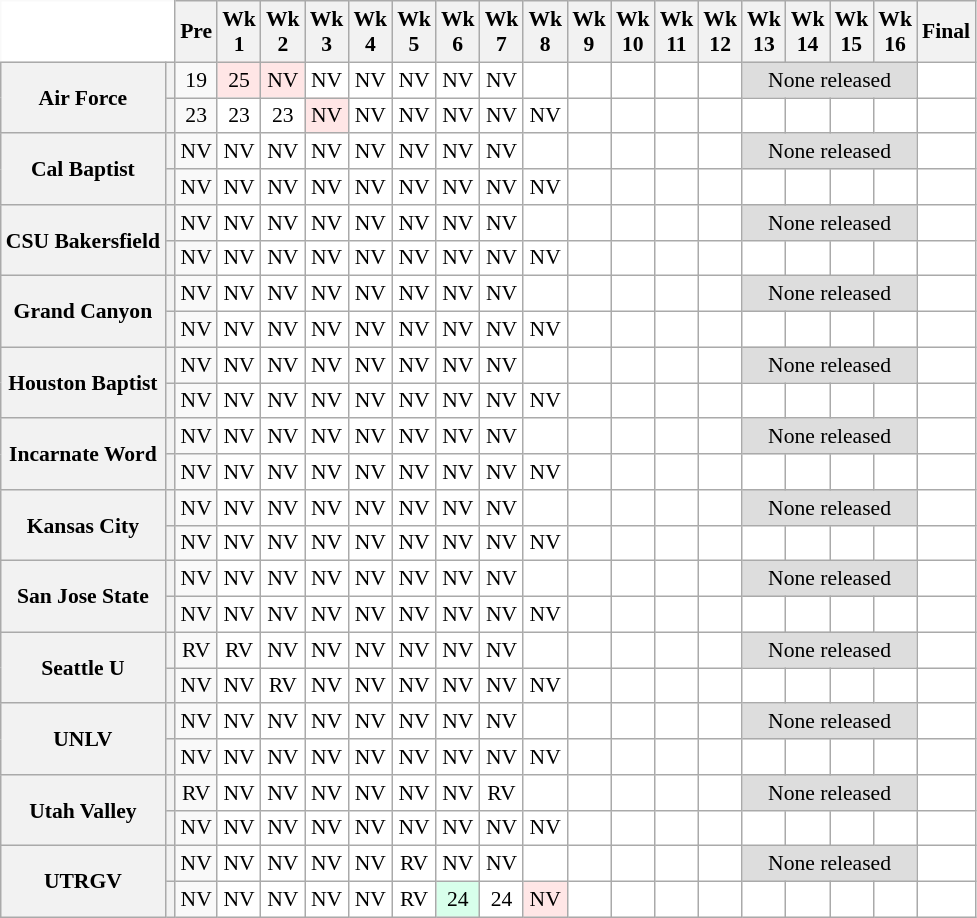<table class="wikitable" style="white-space:nowrap;font-size:90%;text-align:center;">
<tr>
<th colspan=2 style="background:white; border-top-style:hidden; border-left-style:hidden;"> </th>
<th>Pre</th>
<th>Wk<br> 1</th>
<th>Wk<br>2</th>
<th>Wk<br>3</th>
<th>Wk<br>4</th>
<th>Wk<br>5</th>
<th>Wk<br>6</th>
<th>Wk<br>7</th>
<th>Wk<br>8</th>
<th>Wk<br>9</th>
<th>Wk<br>10</th>
<th>Wk<br>11</th>
<th>Wk<br>12</th>
<th>Wk<br>13</th>
<th>Wk<br>14</th>
<th>Wk<br>15</th>
<th>Wk<br>16</th>
<th>Final</th>
</tr>
<tr>
<th rowspan=2 style=>Air Force</th>
<th></th>
<td>19</td>
<td style="background:#ffe6e6;">25</td>
<td style="background:#ffe6e6;">NV</td>
<td style="background:#FFF;">NV</td>
<td style="background:#FFF;">NV</td>
<td style="background:#FFF;">NV</td>
<td style="background:#FFF;">NV</td>
<td style="background:#FFF;">NV</td>
<td style="background:#FFF;"></td>
<td style="background:#FFF;"></td>
<td style="background:#FFF;"></td>
<td style="background:#FFF;"></td>
<td style="background:#FFF;"></td>
<td colspan="4" style="background:#DDD;">None released</td>
<td style="background:#FFF;"></td>
</tr>
<tr>
<th></th>
<td>23</td>
<td style="background:#FFF;">23</td>
<td style="background:#FFF;">23</td>
<td style="background:#ffe6e6;">NV</td>
<td style="background:#FFF;">NV</td>
<td style="background:#FFF;">NV</td>
<td style="background:#FFF;">NV</td>
<td style="background:#FFF;">NV</td>
<td style="background:#FFF;">NV</td>
<td style="background:#FFF;"></td>
<td style="background:#FFF;"></td>
<td style="background:#FFF;"></td>
<td style="background:#FFF;"></td>
<td style="background:#FFF;"></td>
<td style="background:#FFF;"></td>
<td style="background:#FFF;"></td>
<td style="background:#FFF;"></td>
<td style="background:#FFF;"></td>
</tr>
<tr>
<th rowspan=2 style=>Cal Baptist</th>
<th></th>
<td>NV</td>
<td style="background:#FFF;">NV</td>
<td style="background:#FFF;">NV</td>
<td style="background:#FFF;">NV</td>
<td style="background:#FFF;">NV</td>
<td style="background:#FFF;">NV</td>
<td style="background:#FFF;">NV</td>
<td style="background:#FFF;">NV</td>
<td style="background:#FFF;"></td>
<td style="background:#FFF;"></td>
<td style="background:#FFF;"></td>
<td style="background:#FFF;"></td>
<td style="background:#FFF;"></td>
<td colspan="4" style="background:#DDD;">None released</td>
<td style="background:#FFF;"></td>
</tr>
<tr>
<th></th>
<td>NV</td>
<td style="background:#FFF;">NV</td>
<td style="background:#FFF;">NV</td>
<td style="background:#FFF;">NV</td>
<td style="background:#FFF;">NV</td>
<td style="background:#FFF;">NV</td>
<td style="background:#FFF;">NV</td>
<td style="background:#FFF;">NV</td>
<td style="background:#FFF;">NV</td>
<td style="background:#FFF;"></td>
<td style="background:#FFF;"></td>
<td style="background:#FFF;"></td>
<td style="background:#FFF;"></td>
<td style="background:#FFF;"></td>
<td style="background:#FFF;"></td>
<td style="background:#FFF;"></td>
<td style="background:#FFF;"></td>
<td style="background:#FFF;"></td>
</tr>
<tr>
<th rowspan=2 style=>CSU Bakersfield</th>
<th></th>
<td>NV</td>
<td style="background:#FFF;">NV</td>
<td style="background:#FFF;">NV</td>
<td style="background:#FFF;">NV</td>
<td style="background:#FFF;">NV</td>
<td style="background:#FFF;">NV</td>
<td style="background:#FFF;">NV</td>
<td style="background:#FFF;">NV</td>
<td style="background:#FFF;"></td>
<td style="background:#FFF;"></td>
<td style="background:#FFF;"></td>
<td style="background:#FFF;"></td>
<td style="background:#FFF;"></td>
<td colspan="4" style="background:#DDD;">None released</td>
<td style="background:#FFF;"></td>
</tr>
<tr>
<th></th>
<td>NV</td>
<td style="background:#FFF;">NV</td>
<td style="background:#FFF;">NV</td>
<td style="background:#FFF;">NV</td>
<td style="background:#FFF;">NV</td>
<td style="background:#FFF;">NV</td>
<td style="background:#FFF;">NV</td>
<td style="background:#FFF;">NV</td>
<td style="background:#FFF;">NV</td>
<td style="background:#FFF;"></td>
<td style="background:#FFF;"></td>
<td style="background:#FFF;"></td>
<td style="background:#FFF;"></td>
<td style="background:#FFF;"></td>
<td style="background:#FFF;"></td>
<td style="background:#FFF;"></td>
<td style="background:#FFF;"></td>
<td style="background:#FFF;"></td>
</tr>
<tr>
<th rowspan=2 style=>Grand Canyon</th>
<th></th>
<td>NV</td>
<td style="background:#FFF;">NV</td>
<td style="background:#FFF;">NV</td>
<td style="background:#FFF;">NV</td>
<td style="background:#FFF;">NV</td>
<td style="background:#FFF;">NV</td>
<td style="background:#FFF;">NV</td>
<td style="background:#FFF;">NV</td>
<td style="background:#FFF;"></td>
<td style="background:#FFF;"></td>
<td style="background:#FFF;"></td>
<td style="background:#FFF;"></td>
<td style="background:#FFF;"></td>
<td colspan="4" style="background:#DDD;">None released</td>
<td style="background:#FFF;"></td>
</tr>
<tr>
<th></th>
<td>NV</td>
<td style="background:#FFF;">NV</td>
<td style="background:#FFF;">NV</td>
<td style="background:#FFF;">NV</td>
<td style="background:#FFF;">NV</td>
<td style="background:#FFF;">NV</td>
<td style="background:#FFF;">NV</td>
<td style="background:#FFF;">NV</td>
<td style="background:#FFF;">NV</td>
<td style="background:#FFF;"></td>
<td style="background:#FFF;"></td>
<td style="background:#FFF;"></td>
<td style="background:#FFF;"></td>
<td style="background:#FFF;"></td>
<td style="background:#FFF;"></td>
<td style="background:#FFF;"></td>
<td style="background:#FFF;"></td>
<td style="background:#FFF;"></td>
</tr>
<tr>
<th rowspan=2 style=>Houston Baptist</th>
<th></th>
<td>NV</td>
<td style="background:#FFF;">NV</td>
<td style="background:#FFF;">NV</td>
<td style="background:#FFF;">NV</td>
<td style="background:#FFF;">NV</td>
<td style="background:#FFF;">NV</td>
<td style="background:#FFF;">NV</td>
<td style="background:#FFF;">NV</td>
<td style="background:#FFF;"></td>
<td style="background:#FFF;"></td>
<td style="background:#FFF;"></td>
<td style="background:#FFF;"></td>
<td style="background:#FFF;"></td>
<td colspan="4" style="background:#DDD;">None released</td>
<td style="background:#FFF;"></td>
</tr>
<tr>
<th></th>
<td>NV</td>
<td style="background:#FFF;">NV</td>
<td style="background:#FFF;">NV</td>
<td style="background:#FFF;">NV</td>
<td style="background:#FFF;">NV</td>
<td style="background:#FFF;">NV</td>
<td style="background:#FFF;">NV</td>
<td style="background:#FFF;">NV</td>
<td style="background:#FFF;">NV</td>
<td style="background:#FFF;"></td>
<td style="background:#FFF;"></td>
<td style="background:#FFF;"></td>
<td style="background:#FFF;"></td>
<td style="background:#FFF;"></td>
<td style="background:#FFF;"></td>
<td style="background:#FFF;"></td>
<td style="background:#FFF;"></td>
<td style="background:#FFF;"></td>
</tr>
<tr>
<th rowspan=2 style=>Incarnate Word</th>
<th></th>
<td>NV</td>
<td style="background:#FFF;">NV</td>
<td style="background:#FFF;">NV</td>
<td style="background:#FFF;">NV</td>
<td style="background:#FFF;">NV</td>
<td style="background:#FFF;">NV</td>
<td style="background:#FFF;">NV</td>
<td style="background:#FFF;">NV</td>
<td style="background:#FFF;"></td>
<td style="background:#FFF;"></td>
<td style="background:#FFF;"></td>
<td style="background:#FFF;"></td>
<td style="background:#FFF;"></td>
<td colspan="4" style="background:#DDD;">None released</td>
<td style="background:#FFF;"></td>
</tr>
<tr>
<th></th>
<td>NV</td>
<td style="background:#FFF;">NV</td>
<td style="background:#FFF;">NV</td>
<td style="background:#FFF;">NV</td>
<td style="background:#FFF;">NV</td>
<td style="background:#FFF;">NV</td>
<td style="background:#FFF;">NV</td>
<td style="background:#FFF;">NV</td>
<td style="background:#FFF;">NV</td>
<td style="background:#FFF;"></td>
<td style="background:#FFF;"></td>
<td style="background:#FFF;"></td>
<td style="background:#FFF;"></td>
<td style="background:#FFF;"></td>
<td style="background:#FFF;"></td>
<td style="background:#FFF;"></td>
<td style="background:#FFF;"></td>
<td style="background:#FFF;"></td>
</tr>
<tr>
<th rowspan=2 style=>Kansas City</th>
<th></th>
<td>NV</td>
<td style="background:#FFF;">NV</td>
<td style="background:#FFF;">NV</td>
<td style="background:#FFF;">NV</td>
<td style="background:#FFF;">NV</td>
<td style="background:#FFF;">NV</td>
<td style="background:#FFF;">NV</td>
<td style="background:#FFF;">NV</td>
<td style="background:#FFF;"></td>
<td style="background:#FFF;"></td>
<td style="background:#FFF;"></td>
<td style="background:#FFF;"></td>
<td style="background:#FFF;"></td>
<td colspan="4" style="background:#DDD;">None released</td>
<td style="background:#FFF;"></td>
</tr>
<tr>
<th></th>
<td>NV</td>
<td style="background:#FFF;">NV</td>
<td style="background:#FFF;">NV</td>
<td style="background:#FFF;">NV</td>
<td style="background:#FFF;">NV</td>
<td style="background:#FFF;">NV</td>
<td style="background:#FFF;">NV</td>
<td style="background:#FFF;">NV</td>
<td style="background:#FFF;">NV</td>
<td style="background:#FFF;"></td>
<td style="background:#FFF;"></td>
<td style="background:#FFF;"></td>
<td style="background:#FFF;"></td>
<td style="background:#FFF;"></td>
<td style="background:#FFF;"></td>
<td style="background:#FFF;"></td>
<td style="background:#FFF;"></td>
<td style="background:#FFF;"></td>
</tr>
<tr>
<th rowspan=2 style=>San Jose State</th>
<th></th>
<td>NV</td>
<td style="background:#FFF;">NV</td>
<td style="background:#FFF;">NV</td>
<td style="background:#FFF;">NV</td>
<td style="background:#FFF;">NV</td>
<td style="background:#FFF;">NV</td>
<td style="background:#FFF;">NV</td>
<td style="background:#FFF;">NV</td>
<td style="background:#FFF;"></td>
<td style="background:#FFF;"></td>
<td style="background:#FFF;"></td>
<td style="background:#FFF;"></td>
<td style="background:#FFF;"></td>
<td colspan="4" style="background:#DDD;">None released</td>
<td style="background:#FFF;"></td>
</tr>
<tr>
<th></th>
<td>NV</td>
<td style="background:#FFF;">NV</td>
<td style="background:#FFF;">NV</td>
<td style="background:#FFF;">NV</td>
<td style="background:#FFF;">NV</td>
<td style="background:#FFF;">NV</td>
<td style="background:#FFF;">NV</td>
<td style="background:#FFF;">NV</td>
<td style="background:#FFF;">NV</td>
<td style="background:#FFF;"></td>
<td style="background:#FFF;"></td>
<td style="background:#FFF;"></td>
<td style="background:#FFF;"></td>
<td style="background:#FFF;"></td>
<td style="background:#FFF;"></td>
<td style="background:#FFF;"></td>
<td style="background:#FFF;"></td>
<td style="background:#FFF;"></td>
</tr>
<tr>
<th rowspan=2 style=>Seattle U</th>
<th></th>
<td>RV</td>
<td style="background:#FFF;">RV</td>
<td style="background:#FFF;">NV</td>
<td style="background:#FFF;">NV</td>
<td style="background:#FFF;">NV</td>
<td style="background:#FFF;">NV</td>
<td style="background:#FFF;">NV</td>
<td style="background:#FFF;">NV</td>
<td style="background:#FFF;"></td>
<td style="background:#FFF;"></td>
<td style="background:#FFF;"></td>
<td style="background:#FFF;"></td>
<td style="background:#FFF;"></td>
<td colspan="4" style="background:#DDD;">None released</td>
<td style="background:#FFF;"></td>
</tr>
<tr>
<th></th>
<td>NV</td>
<td style="background:#FFF;">NV</td>
<td style="background:#FFF;">RV</td>
<td style="background:#FFF;">NV</td>
<td style="background:#FFF;">NV</td>
<td style="background:#FFF;">NV</td>
<td style="background:#FFF;">NV</td>
<td style="background:#FFF;">NV</td>
<td style="background:#FFF;">NV</td>
<td style="background:#FFF;"></td>
<td style="background:#FFF;"></td>
<td style="background:#FFF;"></td>
<td style="background:#FFF;"></td>
<td style="background:#FFF;"></td>
<td style="background:#FFF;"></td>
<td style="background:#FFF;"></td>
<td style="background:#FFF;"></td>
<td style="background:#FFF;"></td>
</tr>
<tr>
<th rowspan=2 style=>UNLV</th>
<th></th>
<td>NV</td>
<td style="background:#FFF;">NV</td>
<td style="background:#FFF;">NV</td>
<td style="background:#FFF;">NV</td>
<td style="background:#FFF;">NV</td>
<td style="background:#FFF;">NV</td>
<td style="background:#FFF;">NV</td>
<td style="background:#FFF;">NV</td>
<td style="background:#FFF;"></td>
<td style="background:#FFF;"></td>
<td style="background:#FFF;"></td>
<td style="background:#FFF;"></td>
<td style="background:#FFF;"></td>
<td colspan="4" style="background:#DDD;">None released</td>
<td style="background:#FFF;"></td>
</tr>
<tr>
<th></th>
<td>NV</td>
<td style="background:#FFF;">NV</td>
<td style="background:#FFF;">NV</td>
<td style="background:#FFF;">NV</td>
<td style="background:#FFF;">NV</td>
<td style="background:#FFF;">NV</td>
<td style="background:#FFF;">NV</td>
<td style="background:#FFF;">NV</td>
<td style="background:#FFF;">NV</td>
<td style="background:#FFF;"></td>
<td style="background:#FFF;"></td>
<td style="background:#FFF;"></td>
<td style="background:#FFF;"></td>
<td style="background:#FFF;"></td>
<td style="background:#FFF;"></td>
<td style="background:#FFF;"></td>
<td style="background:#FFF;"></td>
<td style="background:#FFF;"></td>
</tr>
<tr>
<th rowspan=2 style=>Utah Valley</th>
<th></th>
<td>RV</td>
<td style="background:#FFF;">NV</td>
<td style="background:#FFF;">NV</td>
<td style="background:#FFF;">NV</td>
<td style="background:#FFF;">NV</td>
<td style="background:#FFF;">NV</td>
<td style="background:#FFF;">NV</td>
<td style="background:#FFF;">RV</td>
<td style="background:#FFF;"></td>
<td style="background:#FFF;"></td>
<td style="background:#FFF;"></td>
<td style="background:#FFF;"></td>
<td style="background:#FFF;"></td>
<td colspan="4" style="background:#DDD;">None released</td>
<td style="background:#FFF;"></td>
</tr>
<tr>
<th></th>
<td>NV</td>
<td style="background:#FFF;">NV</td>
<td style="background:#FFF;">NV</td>
<td style="background:#FFF;">NV</td>
<td style="background:#FFF;">NV</td>
<td style="background:#FFF;">NV</td>
<td style="background:#FFF;">NV</td>
<td style="background:#FFF;">NV</td>
<td style="background:#FFF;">NV</td>
<td style="background:#FFF;"></td>
<td style="background:#FFF;"></td>
<td style="background:#FFF;"></td>
<td style="background:#FFF;"></td>
<td style="background:#FFF;"></td>
<td style="background:#FFF;"></td>
<td style="background:#FFF;"></td>
<td style="background:#FFF;"></td>
<td style="background:#FFF;"></td>
</tr>
<tr>
<th rowspan=2 style=>UTRGV</th>
<th></th>
<td>NV</td>
<td style="background:#FFF;">NV</td>
<td style="background:#FFF;">NV</td>
<td style="background:#FFF;">NV</td>
<td style="background:#FFF;">NV</td>
<td style="background:#FFF;">RV</td>
<td style="background:#FFF;">NV</td>
<td style="background:#FFF;">NV</td>
<td style="background:#FFF;"></td>
<td style="background:#FFF;"></td>
<td style="background:#FFF;"></td>
<td style="background:#FFF;"></td>
<td style="background:#FFF;"></td>
<td colspan="4" style="background:#DDD;">None released</td>
<td style="background:#FFF;"></td>
</tr>
<tr>
<th></th>
<td>NV</td>
<td style="background:#FFF;">NV</td>
<td style="background:#FFF;">NV</td>
<td style="background:#FFF;">NV</td>
<td style="background:#FFF;">NV</td>
<td style="background:#FFF;">RV</td>
<td style="background:#d8ffeb;">24</td>
<td style="background:#FFF;">24</td>
<td style="background:#ffe6e6;">NV</td>
<td style="background:#FFF;"></td>
<td style="background:#FFF;"></td>
<td style="background:#FFF;"></td>
<td style="background:#FFF;"></td>
<td style="background:#FFF;"></td>
<td style="background:#FFF;"></td>
<td style="background:#FFF;"></td>
<td style="background:#FFF;"></td>
<td style="background:#FFF;"></td>
</tr>
</table>
